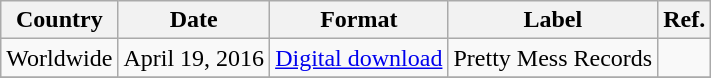<table class="wikitable plainrowheaders">
<tr>
<th scope="col">Country</th>
<th scope="col">Date</th>
<th scope="col">Format</th>
<th scope="col">Label</th>
<th scope="col">Ref.</th>
</tr>
<tr>
<td>Worldwide</td>
<td>April 19, 2016</td>
<td><a href='#'>Digital download</a></td>
<td>Pretty Mess Records</td>
<td></td>
</tr>
<tr>
</tr>
</table>
